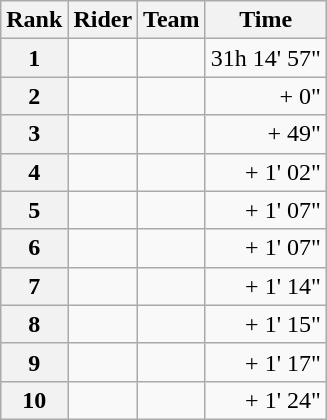<table class="wikitable" margin-bottom:0;">
<tr>
<th scope="col">Rank</th>
<th scope="col">Rider</th>
<th scope="col">Team</th>
<th scope="col">Time</th>
</tr>
<tr>
<th scope="row">1</th>
<td> </td>
<td></td>
<td align="right">31h 14' 57"</td>
</tr>
<tr>
<th scope="row">2</th>
<td></td>
<td></td>
<td align="right">+ 0"</td>
</tr>
<tr>
<th scope="row">3</th>
<td></td>
<td></td>
<td align="right">+ 49"</td>
</tr>
<tr>
<th scope="row">4</th>
<td></td>
<td></td>
<td align="right">+ 1' 02"</td>
</tr>
<tr>
<th scope="row">5</th>
<td></td>
<td></td>
<td align="right">+ 1' 07"</td>
</tr>
<tr>
<th scope="row">6</th>
<td></td>
<td></td>
<td align="right">+ 1' 07"</td>
</tr>
<tr>
<th scope="row">7</th>
<td></td>
<td></td>
<td align="right">+ 1' 14"</td>
</tr>
<tr>
<th scope="row">8</th>
<td></td>
<td></td>
<td align="right">+ 1' 15"</td>
</tr>
<tr>
<th scope="row">9</th>
<td></td>
<td></td>
<td align="right">+ 1' 17"</td>
</tr>
<tr>
<th scope="row">10</th>
<td></td>
<td></td>
<td align="right">+ 1' 24"</td>
</tr>
</table>
